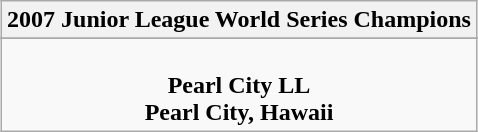<table class="wikitable" style="text-align: center; margin: 0 auto;">
<tr>
<th>2007 Junior League World Series Champions</th>
</tr>
<tr>
</tr>
<tr>
<td><br><strong>Pearl City LL</strong><br><strong>Pearl City, Hawaii</strong></td>
</tr>
</table>
